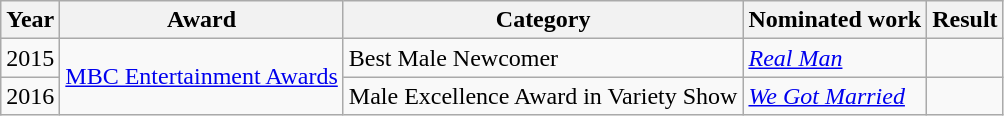<table class="wikitable">
<tr>
<th>Year</th>
<th>Award</th>
<th>Category</th>
<th>Nominated work</th>
<th>Result</th>
</tr>
<tr>
<td>2015</td>
<td rowspan=2><a href='#'>MBC Entertainment Awards</a></td>
<td>Best Male Newcomer</td>
<td><em><a href='#'>Real Man</a></em></td>
<td></td>
</tr>
<tr>
<td>2016</td>
<td>Male Excellence Award in Variety Show</td>
<td><em><a href='#'>We Got Married</a></em></td>
<td></td>
</tr>
</table>
